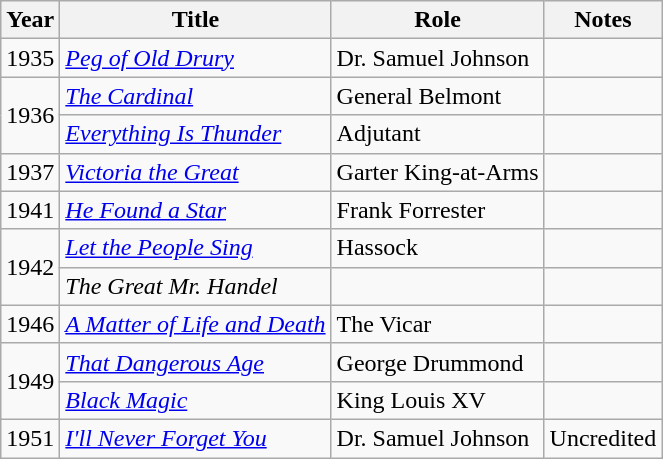<table class="wikitable">
<tr>
<th>Year</th>
<th>Title</th>
<th>Role</th>
<th>Notes</th>
</tr>
<tr>
<td>1935</td>
<td><em><a href='#'>Peg of Old Drury</a></em></td>
<td>Dr. Samuel Johnson</td>
<td></td>
</tr>
<tr>
<td rowspan=2>1936</td>
<td><em><a href='#'>The Cardinal</a></em></td>
<td>General Belmont</td>
<td></td>
</tr>
<tr>
<td><em><a href='#'>Everything Is Thunder</a></em></td>
<td>Adjutant</td>
<td></td>
</tr>
<tr>
<td>1937</td>
<td><em><a href='#'>Victoria the Great</a></em></td>
<td>Garter King-at-Arms</td>
<td></td>
</tr>
<tr>
<td>1941</td>
<td><em><a href='#'>He Found a Star</a></em></td>
<td>Frank Forrester</td>
<td></td>
</tr>
<tr>
<td rowspan=2>1942</td>
<td><em><a href='#'>Let the People Sing</a></em></td>
<td>Hassock</td>
<td></td>
</tr>
<tr>
<td><em>The Great Mr. Handel</em></td>
<td></td>
<td></td>
</tr>
<tr>
<td>1946</td>
<td><em><a href='#'>A Matter of Life and Death</a></em></td>
<td>The Vicar</td>
<td></td>
</tr>
<tr>
<td rowspan=2>1949</td>
<td><em><a href='#'>That Dangerous Age</a></em></td>
<td>George Drummond</td>
<td></td>
</tr>
<tr>
<td><em><a href='#'>Black Magic</a></em></td>
<td>King Louis XV</td>
<td></td>
</tr>
<tr>
<td>1951</td>
<td><em><a href='#'>I'll Never Forget You</a></em></td>
<td>Dr. Samuel Johnson</td>
<td>Uncredited</td>
</tr>
</table>
